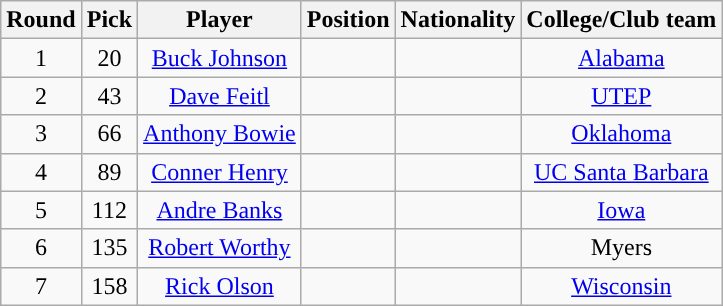<table class="wikitable sortable sortable">
<tr>
<th>Round</th>
<th>Pick</th>
<th>Player</th>
<th>Position</th>
<th>Nationality</th>
<th>College/Club team</th>
</tr>
<tr style="text-align: center">
<td>1</td>
<td>20</td>
<td><a href='#'>Buck Johnson</a></td>
<td></td>
<td></td>
<td><a href='#'>Alabama</a></td>
</tr>
<tr style="text-align: center">
<td>2</td>
<td>43</td>
<td><a href='#'>Dave Feitl</a></td>
<td></td>
<td></td>
<td><a href='#'>UTEP</a></td>
</tr>
<tr style="text-align: center">
<td>3</td>
<td>66</td>
<td><a href='#'>Anthony Bowie</a></td>
<td></td>
<td></td>
<td><a href='#'>Oklahoma</a></td>
</tr>
<tr style="text-align: center">
<td>4</td>
<td>89</td>
<td><a href='#'>Conner Henry</a></td>
<td></td>
<td></td>
<td><a href='#'>UC Santa Barbara</a></td>
</tr>
<tr style="text-align: center">
<td>5</td>
<td>112</td>
<td><a href='#'>Andre Banks</a></td>
<td></td>
<td></td>
<td><a href='#'>Iowa</a></td>
</tr>
<tr style="text-align: center">
<td>6</td>
<td>135</td>
<td><a href='#'>Robert Worthy</a></td>
<td></td>
<td></td>
<td>Myers</td>
</tr>
<tr style="text-align: center">
<td>7</td>
<td>158</td>
<td><a href='#'>Rick Olson</a></td>
<td></td>
<td></td>
<td><a href='#'>Wisconsin</a></td>
</tr>
</table>
